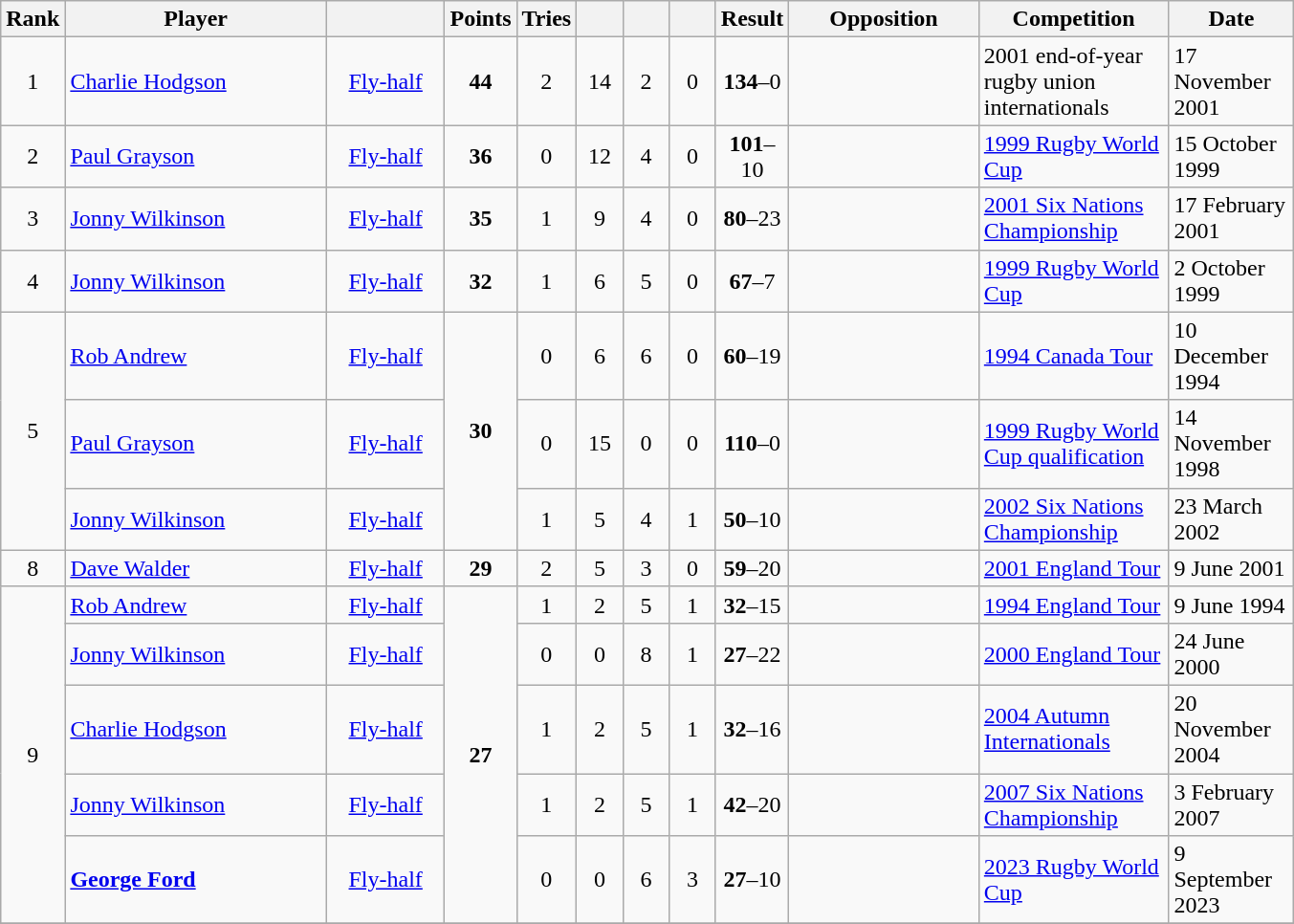<table class="wikitable sortable" style="text-align:center">
<tr>
<th width=25px>Rank</th>
<th width=175px>Player</th>
<th width=75px></th>
<th width=25px>Points</th>
<th width=25px>Tries</th>
<th width=25px></th>
<th width=25px></th>
<th width=25px></th>
<th width=25px>Result</th>
<th width=125px>Opposition</th>
<th width=125px>Competition</th>
<th width=80px>Date</th>
</tr>
<tr>
<td>1</td>
<td align=left><a href='#'>Charlie Hodgson</a></td>
<td><a href='#'>Fly-half</a></td>
<td><strong>44</strong></td>
<td>2</td>
<td>14</td>
<td>2</td>
<td>0</td>
<td><strong>134</strong>–0</td>
<td align=left></td>
<td align=left>2001 end-of-year rugby union internationals</td>
<td align=left>17 November 2001</td>
</tr>
<tr>
<td>2</td>
<td align=left><a href='#'>Paul Grayson</a></td>
<td><a href='#'>Fly-half</a></td>
<td><strong>36</strong></td>
<td>0</td>
<td>12</td>
<td>4</td>
<td>0</td>
<td><strong>101</strong>–10</td>
<td align=left></td>
<td align=left><a href='#'>1999 Rugby World Cup</a></td>
<td align=left>15 October 1999</td>
</tr>
<tr>
<td>3</td>
<td align=left><a href='#'>Jonny Wilkinson</a></td>
<td><a href='#'>Fly-half</a></td>
<td><strong>35</strong></td>
<td>1</td>
<td>9</td>
<td>4</td>
<td>0</td>
<td><strong>80</strong>–23</td>
<td align=left></td>
<td align=left><a href='#'>2001 Six Nations Championship</a></td>
<td align=left>17 February 2001</td>
</tr>
<tr>
<td>4</td>
<td align=left><a href='#'>Jonny Wilkinson</a></td>
<td><a href='#'>Fly-half</a></td>
<td><strong>32</strong></td>
<td>1</td>
<td>6</td>
<td>5</td>
<td>0</td>
<td><strong>67</strong>–7</td>
<td align=left></td>
<td align=left><a href='#'>1999 Rugby World Cup</a></td>
<td align=left>2 October 1999</td>
</tr>
<tr>
<td rowspan="3">5</td>
<td align=left><a href='#'>Rob Andrew</a></td>
<td><a href='#'>Fly-half</a></td>
<td rowspan="3"><strong>30</strong></td>
<td>0</td>
<td>6</td>
<td>6</td>
<td>0</td>
<td><strong>60</strong>–19</td>
<td align=left></td>
<td align=left><a href='#'>1994 Canada Tour</a></td>
<td align=left>10 December 1994</td>
</tr>
<tr>
<td align=left><a href='#'>Paul Grayson</a></td>
<td><a href='#'>Fly-half</a></td>
<td>0</td>
<td>15</td>
<td>0</td>
<td>0</td>
<td><strong>110</strong>–0</td>
<td align=left></td>
<td align=left><a href='#'>1999 Rugby World Cup qualification</a></td>
<td align=left>14 November 1998</td>
</tr>
<tr>
<td align=left><a href='#'>Jonny Wilkinson</a></td>
<td><a href='#'>Fly-half</a></td>
<td>1</td>
<td>5</td>
<td>4</td>
<td>1</td>
<td><strong>50</strong>–10</td>
<td align=left></td>
<td align=left><a href='#'>2002 Six Nations Championship</a></td>
<td align=left>23 March 2002</td>
</tr>
<tr>
<td>8</td>
<td align=left><a href='#'>Dave Walder</a></td>
<td><a href='#'>Fly-half</a></td>
<td><strong>29</strong></td>
<td>2</td>
<td>5</td>
<td>3</td>
<td>0</td>
<td><strong>59</strong>–20</td>
<td align=left></td>
<td align=left><a href='#'>2001 England Tour</a></td>
<td align=left>9 June 2001</td>
</tr>
<tr>
<td rowspan="5">9</td>
<td align=left><a href='#'>Rob Andrew</a></td>
<td><a href='#'>Fly-half</a></td>
<td rowspan="5"><strong>27</strong></td>
<td>1</td>
<td>2</td>
<td>5</td>
<td>1</td>
<td><strong>32</strong>–15</td>
<td align=left></td>
<td align=left><a href='#'>1994 England Tour</a></td>
<td align=left>9 June 1994</td>
</tr>
<tr>
<td align=left><a href='#'>Jonny Wilkinson</a></td>
<td><a href='#'>Fly-half</a></td>
<td>0</td>
<td>0</td>
<td>8</td>
<td>1</td>
<td><strong>27</strong>–22</td>
<td align=left></td>
<td align=left><a href='#'>2000 England Tour</a></td>
<td align=left>24 June 2000</td>
</tr>
<tr>
<td align=left><a href='#'>Charlie Hodgson</a></td>
<td><a href='#'>Fly-half</a></td>
<td>1</td>
<td>2</td>
<td>5</td>
<td>1</td>
<td><strong>32</strong>–16</td>
<td align=left></td>
<td align=left><a href='#'>2004 Autumn Internationals</a></td>
<td align=left>20 November 2004</td>
</tr>
<tr>
<td align=left><a href='#'>Jonny Wilkinson</a></td>
<td><a href='#'>Fly-half</a></td>
<td>1</td>
<td>2</td>
<td>5</td>
<td>1</td>
<td><strong>42</strong>–20</td>
<td align=left></td>
<td align=left><a href='#'>2007 Six Nations Championship</a></td>
<td align=left>3 February 2007</td>
</tr>
<tr>
<td align=left><strong><a href='#'>George Ford</a></strong></td>
<td><a href='#'>Fly-half</a></td>
<td>0</td>
<td>0</td>
<td>6</td>
<td>3</td>
<td><strong>27</strong>–10</td>
<td align=left></td>
<td align=left><a href='#'>2023 Rugby World Cup</a></td>
<td align=left>9 September 2023</td>
</tr>
<tr>
</tr>
</table>
